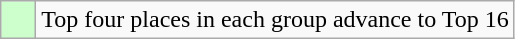<table class="wikitable">
<tr>
<td style="background: #ccffcc;">    </td>
<td>Top four places in each group advance to Top 16</td>
</tr>
</table>
